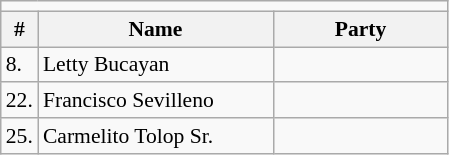<table class=wikitable style="font-size:90%">
<tr>
<td colspan=4 bgcolor=></td>
</tr>
<tr>
<th>#</th>
<th width=150px>Name</th>
<th colspan=2 width=110px>Party</th>
</tr>
<tr>
<td>8.</td>
<td>Letty Bucayan</td>
<td></td>
</tr>
<tr>
<td>22.</td>
<td>Francisco Sevilleno</td>
<td></td>
</tr>
<tr>
<td>25.</td>
<td>Carmelito Tolop Sr.</td>
<td></td>
</tr>
</table>
